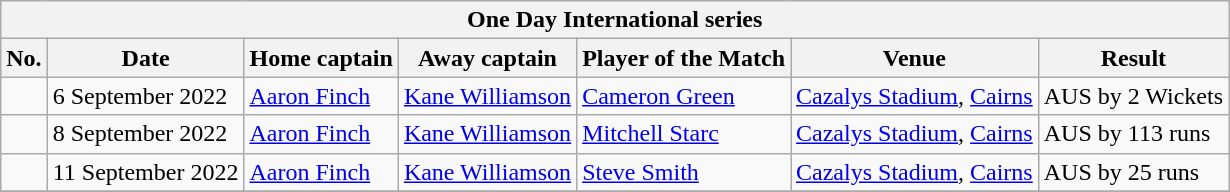<table class="wikitable">
<tr>
<th colspan="10">One Day International series</th>
</tr>
<tr>
<th>No.</th>
<th>Date</th>
<th>Home captain</th>
<th>Away captain</th>
<th>Player of the Match</th>
<th>Venue</th>
<th>Result</th>
</tr>
<tr>
<td></td>
<td>6 September 2022</td>
<td><a href='#'>Aaron Finch</a></td>
<td><a href='#'>Kane Williamson</a></td>
<td><a href='#'>Cameron Green</a></td>
<td><a href='#'>Cazalys Stadium</a>, <a href='#'>Cairns</a></td>
<td>AUS by 2 Wickets</td>
</tr>
<tr>
<td></td>
<td>8 September 2022</td>
<td><a href='#'>Aaron Finch</a></td>
<td><a href='#'>Kane Williamson</a></td>
<td><a href='#'>Mitchell Starc</a></td>
<td><a href='#'>Cazalys Stadium</a>, <a href='#'>Cairns</a></td>
<td>AUS by 113 runs</td>
</tr>
<tr>
<td></td>
<td>11 September 2022</td>
<td><a href='#'>Aaron Finch</a></td>
<td><a href='#'>Kane Williamson</a></td>
<td><a href='#'>Steve Smith</a></td>
<td><a href='#'>Cazalys Stadium</a>, <a href='#'>Cairns</a></td>
<td>AUS by 25 runs</td>
</tr>
<tr>
</tr>
</table>
